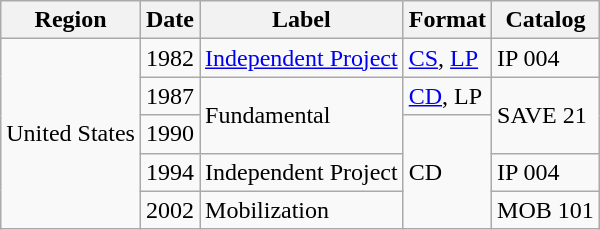<table class="wikitable">
<tr>
<th>Region</th>
<th>Date</th>
<th>Label</th>
<th>Format</th>
<th>Catalog</th>
</tr>
<tr>
<td rowspan="5">United States</td>
<td>1982</td>
<td><a href='#'>Independent Project</a></td>
<td><a href='#'>CS</a>, <a href='#'>LP</a></td>
<td>IP 004</td>
</tr>
<tr>
<td>1987</td>
<td rowspan="2">Fundamental</td>
<td><a href='#'>CD</a>, LP</td>
<td rowspan="2">SAVE 21</td>
</tr>
<tr>
<td>1990</td>
<td rowspan="3">CD</td>
</tr>
<tr>
<td>1994</td>
<td>Independent Project</td>
<td>IP 004</td>
</tr>
<tr>
<td>2002</td>
<td>Mobilization</td>
<td>MOB 101</td>
</tr>
</table>
